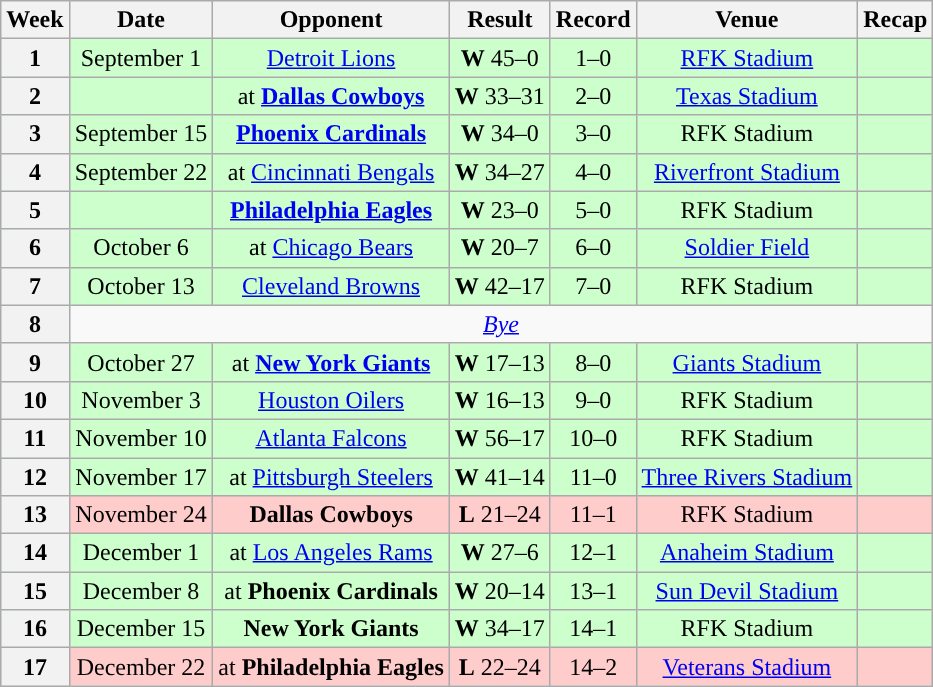<table class="wikitable" style="text-align:center">
<tr>
<th>Week</th>
<th>Date</th>
<th>Opponent</th>
<th>Result</th>
<th>Record</th>
<th>Venue</th>
<th>Recap</th>
</tr>
<tr style="background:#cfc">
<th>1</th>
<td>September 1</td>
<td><a href='#'>Detroit Lions</a></td>
<td><strong>W</strong> 45–0</td>
<td>1–0</td>
<td><a href='#'>RFK Stadium</a></td>
<td></td>
</tr>
<tr style="background:#cfc">
<th>2</th>
<td></td>
<td>at <strong><a href='#'>Dallas Cowboys</a></strong></td>
<td><strong>W</strong> 33–31</td>
<td>2–0</td>
<td><a href='#'>Texas Stadium</a></td>
<td></td>
</tr>
<tr style="background:#cfc">
<th>3</th>
<td>September 15</td>
<td><strong><a href='#'>Phoenix Cardinals</a></strong></td>
<td><strong>W</strong> 34–0</td>
<td>3–0</td>
<td>RFK Stadium</td>
<td></td>
</tr>
<tr style="background:#cfc">
<th>4</th>
<td>September 22</td>
<td>at <a href='#'>Cincinnati Bengals</a></td>
<td><strong>W</strong> 34–27</td>
<td>4–0</td>
<td><a href='#'>Riverfront Stadium</a></td>
<td></td>
</tr>
<tr style="background:#cfc">
<th>5</th>
<td></td>
<td><strong><a href='#'>Philadelphia Eagles</a></strong></td>
<td><strong>W</strong> 23–0</td>
<td>5–0</td>
<td>RFK Stadium</td>
<td></td>
</tr>
<tr style="background:#cfc">
<th>6</th>
<td>October 6</td>
<td>at <a href='#'>Chicago Bears</a></td>
<td><strong>W</strong> 20–7</td>
<td>6–0</td>
<td><a href='#'>Soldier Field</a></td>
<td></td>
</tr>
<tr style="background:#cfc">
<th>7</th>
<td>October 13</td>
<td><a href='#'>Cleveland Browns</a></td>
<td><strong>W</strong> 42–17</td>
<td>7–0</td>
<td>RFK Stadium</td>
<td></td>
</tr>
<tr>
<th>8</th>
<td colspan="6"><em><a href='#'>Bye</a></em></td>
</tr>
<tr style="background:#cfc">
<th>9</th>
<td>October 27</td>
<td>at <strong><a href='#'>New York Giants</a></strong></td>
<td><strong>W</strong> 17–13</td>
<td>8–0</td>
<td><a href='#'>Giants Stadium</a></td>
<td></td>
</tr>
<tr style="background:#cfc">
<th>10</th>
<td>November 3</td>
<td><a href='#'>Houston Oilers</a></td>
<td><strong>W</strong> 16–13 </td>
<td>9–0</td>
<td>RFK Stadium</td>
<td></td>
</tr>
<tr style="background:#cfc">
<th>11</th>
<td>November 10</td>
<td><a href='#'>Atlanta Falcons</a></td>
<td><strong>W</strong> 56–17</td>
<td>10–0</td>
<td>RFK Stadium</td>
<td></td>
</tr>
<tr style="background:#cfc">
<th>12</th>
<td>November 17</td>
<td>at <a href='#'>Pittsburgh Steelers</a></td>
<td><strong>W</strong> 41–14</td>
<td>11–0</td>
<td><a href='#'>Three Rivers Stadium</a></td>
<td></td>
</tr>
<tr style="background:#fcc">
<th>13</th>
<td>November 24</td>
<td><strong>Dallas Cowboys</strong></td>
<td><strong>L</strong> 21–24</td>
<td>11–1</td>
<td>RFK Stadium</td>
<td></td>
</tr>
<tr style="background:#cfc">
<th>14</th>
<td>December 1</td>
<td>at <a href='#'>Los Angeles Rams</a></td>
<td><strong>W</strong> 27–6</td>
<td>12–1</td>
<td><a href='#'>Anaheim Stadium</a></td>
<td></td>
</tr>
<tr style="background:#cfc">
<th>15</th>
<td>December 8</td>
<td>at <strong>Phoenix Cardinals</strong></td>
<td><strong>W</strong> 20–14</td>
<td>13–1</td>
<td><a href='#'>Sun Devil Stadium</a></td>
<td></td>
</tr>
<tr style="background:#cfc">
<th>16</th>
<td>December 15</td>
<td><strong>New York Giants</strong></td>
<td><strong>W</strong> 34–17</td>
<td>14–1</td>
<td>RFK Stadium</td>
<td></td>
</tr>
<tr style="background:#fcc">
<th>17</th>
<td>December 22</td>
<td>at <strong>Philadelphia Eagles</strong></td>
<td><strong>L</strong> 22–24</td>
<td>14–2</td>
<td><a href='#'>Veterans Stadium</a></td>
<td></td>
</tr>
</table>
